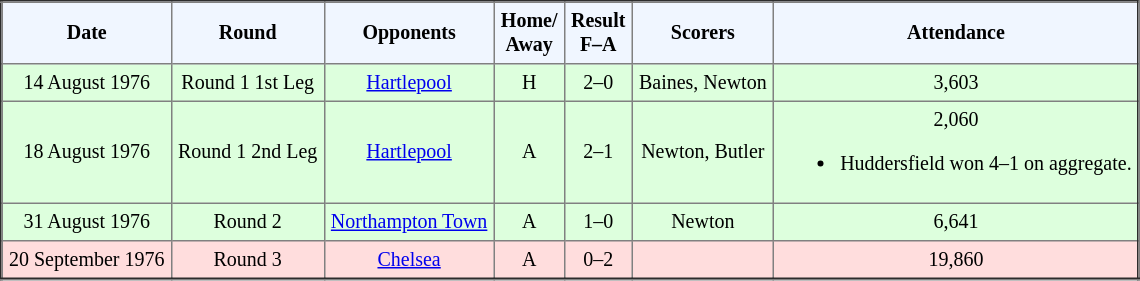<table border="2" cellpadding="4" style="border-collapse:collapse; text-align:center; font-size:smaller;">
<tr style="background:#f0f6ff;">
<th>Date</th>
<th>Round</th>
<th>Opponents</th>
<th>Home/<br>Away</th>
<th>Result<br>F–A</th>
<th>Scorers</th>
<th>Attendance</th>
</tr>
<tr bgcolor="#ddffdd">
<td>14 August 1976</td>
<td>Round 1 1st Leg</td>
<td><a href='#'>Hartlepool</a></td>
<td>H</td>
<td>2–0</td>
<td>Baines, Newton</td>
<td>3,603</td>
</tr>
<tr bgcolor="#ddffdd">
<td>18 August 1976</td>
<td>Round 1 2nd Leg</td>
<td><a href='#'>Hartlepool</a></td>
<td>A</td>
<td>2–1</td>
<td>Newton, Butler</td>
<td>2,060<br><ul><li>Huddersfield won 4–1 on aggregate.</li></ul></td>
</tr>
<tr bgcolor="#ddffdd">
<td>31 August 1976</td>
<td>Round 2</td>
<td><a href='#'>Northampton Town</a></td>
<td>A</td>
<td>1–0</td>
<td>Newton</td>
<td>6,641</td>
</tr>
<tr bgcolor="#ffdddd">
<td>20 September 1976</td>
<td>Round 3</td>
<td><a href='#'>Chelsea</a></td>
<td>A</td>
<td>0–2</td>
<td></td>
<td>19,860</td>
</tr>
</table>
